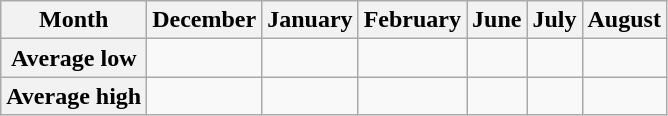<table class="wikitable">
<tr>
<th>Month</th>
<th>December</th>
<th>January</th>
<th>February</th>
<th>June</th>
<th>July</th>
<th>August</th>
</tr>
<tr>
<th>Average low</th>
<td></td>
<td></td>
<td></td>
<td></td>
<td></td>
<td></td>
</tr>
<tr>
<th>Average high</th>
<td></td>
<td></td>
<td></td>
<td></td>
<td></td>
<td></td>
</tr>
</table>
